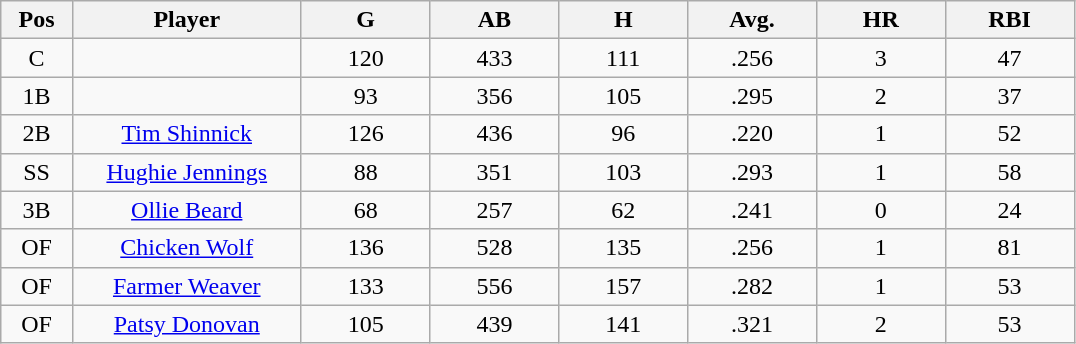<table class="wikitable sortable">
<tr>
<th bgcolor="#DDDDFF" width="5%">Pos</th>
<th bgcolor="#DDDDFF" width="16%">Player</th>
<th bgcolor="#DDDDFF" width="9%">G</th>
<th bgcolor="#DDDDFF" width="9%">AB</th>
<th bgcolor="#DDDDFF" width="9%">H</th>
<th bgcolor="#DDDDFF" width="9%">Avg.</th>
<th bgcolor="#DDDDFF" width="9%">HR</th>
<th bgcolor="#DDDDFF" width="9%">RBI</th>
</tr>
<tr align="center">
<td>C</td>
<td></td>
<td>120</td>
<td>433</td>
<td>111</td>
<td>.256</td>
<td>3</td>
<td>47</td>
</tr>
<tr align="center">
<td>1B</td>
<td></td>
<td>93</td>
<td>356</td>
<td>105</td>
<td>.295</td>
<td>2</td>
<td>37</td>
</tr>
<tr align="center">
<td>2B</td>
<td><a href='#'>Tim Shinnick</a></td>
<td>126</td>
<td>436</td>
<td>96</td>
<td>.220</td>
<td>1</td>
<td>52</td>
</tr>
<tr align=center>
<td>SS</td>
<td><a href='#'>Hughie Jennings</a></td>
<td>88</td>
<td>351</td>
<td>103</td>
<td>.293</td>
<td>1</td>
<td>58</td>
</tr>
<tr align=center>
<td>3B</td>
<td><a href='#'>Ollie Beard</a></td>
<td>68</td>
<td>257</td>
<td>62</td>
<td>.241</td>
<td>0</td>
<td>24</td>
</tr>
<tr align=center>
<td>OF</td>
<td><a href='#'>Chicken Wolf</a></td>
<td>136</td>
<td>528</td>
<td>135</td>
<td>.256</td>
<td>1</td>
<td>81</td>
</tr>
<tr align=center>
<td>OF</td>
<td><a href='#'>Farmer Weaver</a></td>
<td>133</td>
<td>556</td>
<td>157</td>
<td>.282</td>
<td>1</td>
<td>53</td>
</tr>
<tr align=center>
<td>OF</td>
<td><a href='#'>Patsy Donovan</a></td>
<td>105</td>
<td>439</td>
<td>141</td>
<td>.321</td>
<td>2</td>
<td>53</td>
</tr>
</table>
